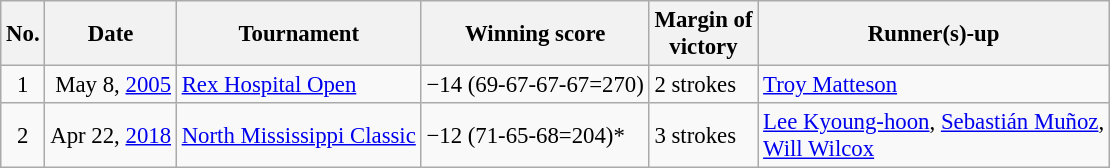<table class="wikitable" style="font-size:95%;">
<tr>
<th>No.</th>
<th>Date</th>
<th>Tournament</th>
<th>Winning score</th>
<th>Margin of<br>victory</th>
<th>Runner(s)-up</th>
</tr>
<tr>
<td align=center>1</td>
<td align=right>May 8, <a href='#'>2005</a></td>
<td><a href='#'>Rex Hospital Open</a></td>
<td>−14 (69-67-67-67=270)</td>
<td>2 strokes</td>
<td> <a href='#'>Troy Matteson</a></td>
</tr>
<tr>
<td align=center>2</td>
<td align=right>Apr 22, <a href='#'>2018</a></td>
<td><a href='#'>North Mississippi Classic</a></td>
<td>−12 (71-65-68=204)*</td>
<td>3 strokes</td>
<td> <a href='#'>Lee Kyoung-hoon</a>,  <a href='#'>Sebastián Muñoz</a>,<br>  <a href='#'>Will Wilcox</a></td>
</tr>
</table>
